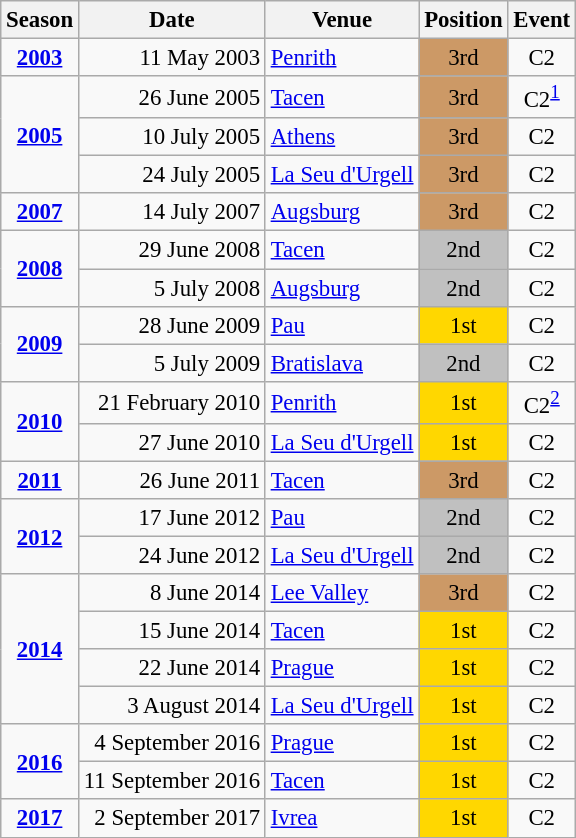<table class="wikitable" style="text-align:center; font-size:95%;">
<tr>
<th>Season</th>
<th>Date</th>
<th>Venue</th>
<th>Position</th>
<th>Event</th>
</tr>
<tr>
<td><strong><a href='#'>2003</a></strong></td>
<td align=right>11 May 2003</td>
<td align=left><a href='#'>Penrith</a></td>
<td bgcolor=cc9966>3rd</td>
<td>C2</td>
</tr>
<tr>
<td rowspan=3><strong><a href='#'>2005</a></strong></td>
<td align=right>26 June 2005</td>
<td align=left><a href='#'>Tacen</a></td>
<td bgcolor=cc9966>3rd</td>
<td>C2<sup><a href='#'>1</a></sup></td>
</tr>
<tr>
<td align=right>10 July 2005</td>
<td align=left><a href='#'>Athens</a></td>
<td bgcolor=cc9966>3rd</td>
<td>C2</td>
</tr>
<tr>
<td align=right>24 July 2005</td>
<td align=left><a href='#'>La Seu d'Urgell</a></td>
<td bgcolor=cc9966>3rd</td>
<td>C2</td>
</tr>
<tr>
<td><strong><a href='#'>2007</a></strong></td>
<td align=right>14 July 2007</td>
<td align=left><a href='#'>Augsburg</a></td>
<td bgcolor=cc9966>3rd</td>
<td>C2</td>
</tr>
<tr>
<td rowspan=2><strong><a href='#'>2008</a></strong></td>
<td align=right>29 June 2008</td>
<td align=left><a href='#'>Tacen</a></td>
<td bgcolor=silver>2nd</td>
<td>C2</td>
</tr>
<tr>
<td align=right>5 July 2008</td>
<td align=left><a href='#'>Augsburg</a></td>
<td bgcolor=silver>2nd</td>
<td>C2</td>
</tr>
<tr>
<td rowspan=2><strong><a href='#'>2009</a></strong></td>
<td align=right>28 June 2009</td>
<td align=left><a href='#'>Pau</a></td>
<td bgcolor=gold>1st</td>
<td>C2</td>
</tr>
<tr>
<td align=right>5 July 2009</td>
<td align=left><a href='#'>Bratislava</a></td>
<td bgcolor=silver>2nd</td>
<td>C2</td>
</tr>
<tr>
<td rowspan=2><strong><a href='#'>2010</a></strong></td>
<td align=right>21 February 2010</td>
<td align=left><a href='#'>Penrith</a></td>
<td bgcolor=gold>1st</td>
<td>C2<sup><a href='#'>2</a></sup></td>
</tr>
<tr>
<td align=right>27 June 2010</td>
<td align=left><a href='#'>La Seu d'Urgell</a></td>
<td bgcolor=gold>1st</td>
<td>C2</td>
</tr>
<tr>
<td><strong><a href='#'>2011</a></strong></td>
<td align=right>26 June 2011</td>
<td align=left><a href='#'>Tacen</a></td>
<td bgcolor=cc9966>3rd</td>
<td>C2</td>
</tr>
<tr>
<td rowspan=2><strong><a href='#'>2012</a></strong></td>
<td align=right>17 June 2012</td>
<td align=left><a href='#'>Pau</a></td>
<td bgcolor=silver>2nd</td>
<td>C2</td>
</tr>
<tr>
<td align=right>24 June 2012</td>
<td align=left><a href='#'>La Seu d'Urgell</a></td>
<td bgcolor=silver>2nd</td>
<td>C2</td>
</tr>
<tr>
<td rowspan=4><strong><a href='#'>2014</a></strong></td>
<td align=right>8 June 2014</td>
<td align=left><a href='#'>Lee Valley</a></td>
<td bgcolor=cc9966>3rd</td>
<td>C2</td>
</tr>
<tr>
<td align=right>15 June 2014</td>
<td align=left><a href='#'>Tacen</a></td>
<td bgcolor=gold>1st</td>
<td>C2</td>
</tr>
<tr>
<td align=right>22 June 2014</td>
<td align=left><a href='#'>Prague</a></td>
<td bgcolor=gold>1st</td>
<td>C2</td>
</tr>
<tr>
<td align=right>3 August 2014</td>
<td align=left><a href='#'>La Seu d'Urgell</a></td>
<td bgcolor=gold>1st</td>
<td>C2</td>
</tr>
<tr>
<td rowspan=2><strong><a href='#'>2016</a></strong></td>
<td align=right>4 September 2016</td>
<td align=left><a href='#'>Prague</a></td>
<td bgcolor=gold>1st</td>
<td>C2</td>
</tr>
<tr>
<td align=right>11 September 2016</td>
<td align=left><a href='#'>Tacen</a></td>
<td bgcolor=gold>1st</td>
<td>C2</td>
</tr>
<tr>
<td><strong><a href='#'>2017</a></strong></td>
<td align=right>2 September 2017</td>
<td align=left><a href='#'>Ivrea</a></td>
<td bgcolor=gold>1st</td>
<td>C2</td>
</tr>
</table>
